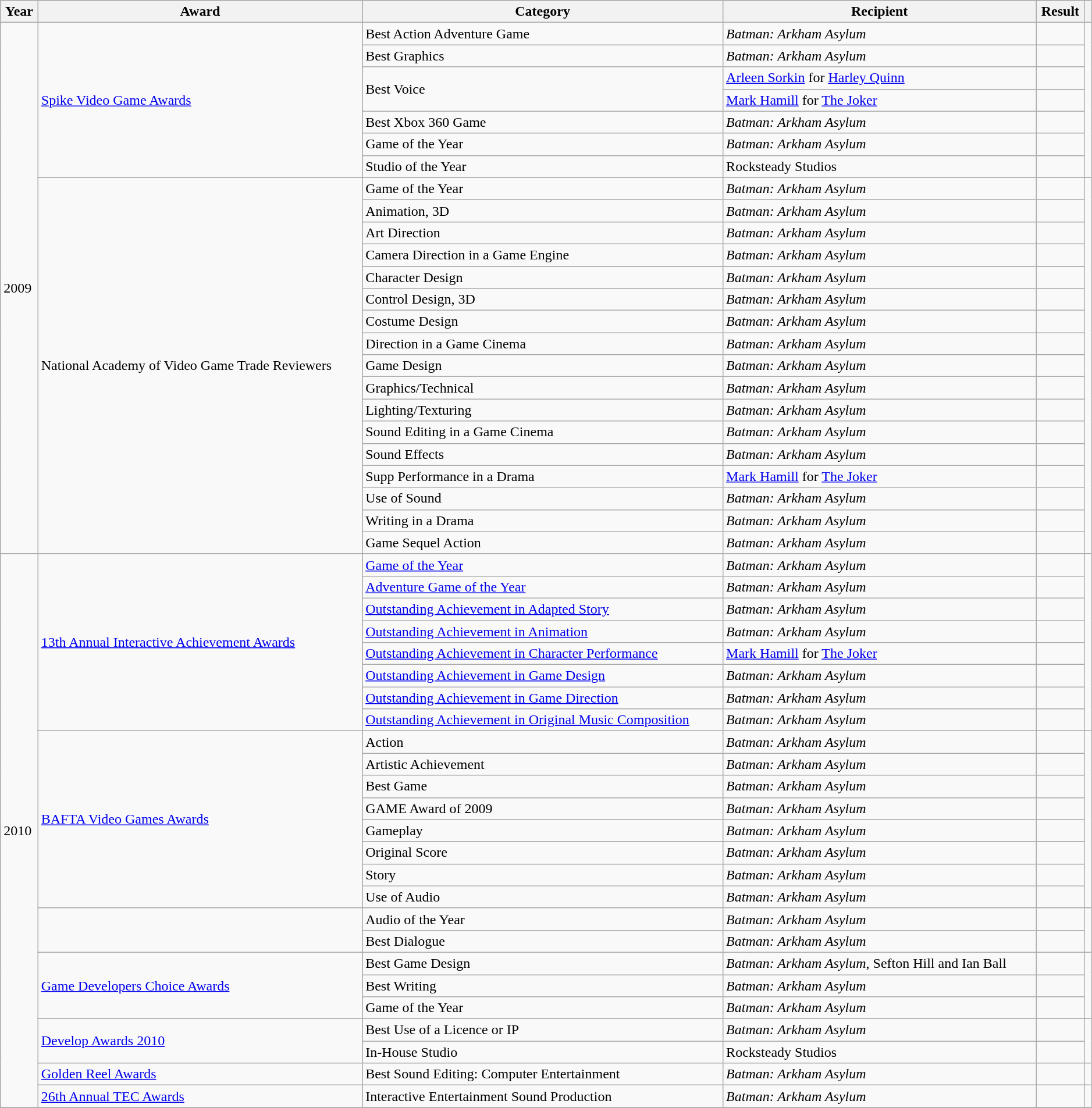<table class="wikitable sortable mw-collapsible" style="width:99%;">
<tr>
<th>Year</th>
<th>Award</th>
<th>Category</th>
<th>Recipient</th>
<th>Result</th>
<th class="unsortable"></th>
</tr>
<tr>
<td rowspan="24">2009</td>
<td rowspan="7"><a href='#'>Spike Video Game Awards</a></td>
<td>Best Action Adventure Game</td>
<td><em>Batman: Arkham Asylum</em></td>
<td></td>
<td rowspan="7" style="text-align:center;"></td>
</tr>
<tr>
<td>Best Graphics</td>
<td><em>Batman: Arkham Asylum</em></td>
<td></td>
</tr>
<tr>
<td rowspan="2">Best Voice</td>
<td><a href='#'>Arleen Sorkin</a> for <a href='#'>Harley Quinn</a></td>
<td></td>
</tr>
<tr>
<td><a href='#'>Mark Hamill</a> for <a href='#'>The Joker</a></td>
<td></td>
</tr>
<tr>
<td>Best Xbox 360 Game</td>
<td><em>Batman: Arkham Asylum</em></td>
<td></td>
</tr>
<tr>
<td>Game of the Year</td>
<td><em>Batman: Arkham Asylum</em></td>
<td></td>
</tr>
<tr>
<td>Studio of the Year</td>
<td>Rocksteady Studios</td>
<td></td>
</tr>
<tr>
<td rowspan="17">National Academy of Video Game Trade Reviewers</td>
<td>Game of the Year</td>
<td><em>Batman: Arkham Asylum</em></td>
<td></td>
<td rowspan="17"></td>
</tr>
<tr>
<td>Animation, 3D</td>
<td><em>Batman: Arkham Asylum</em></td>
<td></td>
</tr>
<tr>
<td>Art Direction</td>
<td><em>Batman: Arkham Asylum</em></td>
<td></td>
</tr>
<tr>
<td>Camera Direction in a Game Engine</td>
<td><em>Batman: Arkham Asylum</em></td>
<td></td>
</tr>
<tr>
<td>Character Design</td>
<td><em>Batman: Arkham Asylum</em></td>
<td></td>
</tr>
<tr>
<td>Control Design, 3D</td>
<td><em>Batman: Arkham Asylum</em></td>
<td></td>
</tr>
<tr>
<td>Costume Design</td>
<td><em>Batman: Arkham Asylum</em></td>
<td></td>
</tr>
<tr>
<td>Direction in a Game Cinema</td>
<td><em>Batman: Arkham Asylum</em></td>
<td></td>
</tr>
<tr>
<td>Game Design</td>
<td><em>Batman: Arkham Asylum</em></td>
<td></td>
</tr>
<tr>
<td>Graphics/Technical</td>
<td><em>Batman: Arkham Asylum</em></td>
<td></td>
</tr>
<tr>
<td>Lighting/Texturing</td>
<td><em>Batman: Arkham Asylum</em></td>
<td></td>
</tr>
<tr>
<td>Sound Editing in a Game Cinema</td>
<td><em>Batman: Arkham Asylum</em></td>
<td></td>
</tr>
<tr>
<td>Sound Effects</td>
<td><em>Batman: Arkham Asylum</em></td>
<td></td>
</tr>
<tr>
<td>Supp Performance in a Drama</td>
<td><a href='#'>Mark Hamill</a> for <a href='#'>The Joker</a></td>
<td></td>
</tr>
<tr>
<td>Use of Sound</td>
<td><em>Batman: Arkham Asylum</em></td>
<td></td>
</tr>
<tr>
<td>Writing in a Drama</td>
<td><em>Batman: Arkham Asylum</em></td>
<td></td>
</tr>
<tr>
<td>Game Sequel Action</td>
<td><em>Batman: Arkham Asylum</em></td>
<td></td>
</tr>
<tr>
<td rowspan="25">2010</td>
<td rowspan="8"><a href='#'>13th Annual Interactive Achievement Awards</a></td>
<td><a href='#'>Game of the Year</a></td>
<td><em>Batman: Arkham Asylum</em></td>
<td></td>
<td rowspan="8" style="text-align:center;"></td>
</tr>
<tr>
<td><a href='#'>Adventure Game of the Year</a></td>
<td><em>Batman: Arkham Asylum</em></td>
<td></td>
</tr>
<tr>
<td><a href='#'>Outstanding Achievement in Adapted Story</a></td>
<td><em>Batman: Arkham Asylum</em></td>
<td></td>
</tr>
<tr>
<td><a href='#'>Outstanding Achievement in Animation</a></td>
<td><em>Batman: Arkham Asylum</em></td>
<td></td>
</tr>
<tr>
<td><a href='#'>Outstanding Achievement in Character Performance</a></td>
<td><a href='#'>Mark Hamill</a> for <a href='#'>The Joker</a></td>
<td></td>
</tr>
<tr>
<td><a href='#'>Outstanding Achievement in Game Design</a></td>
<td><em>Batman: Arkham Asylum</em></td>
<td></td>
</tr>
<tr>
<td><a href='#'>Outstanding Achievement in Game Direction</a></td>
<td><em>Batman: Arkham Asylum</em></td>
<td></td>
</tr>
<tr>
<td><a href='#'>Outstanding Achievement in Original Music Composition</a></td>
<td><em>Batman: Arkham Asylum</em></td>
<td></td>
</tr>
<tr>
<td rowspan="8"><a href='#'>BAFTA Video Games Awards</a></td>
<td>Action</td>
<td><em>Batman: Arkham Asylum</em></td>
<td></td>
<td rowspan="8" style="text-align:center;"></td>
</tr>
<tr>
<td>Artistic Achievement</td>
<td><em>Batman: Arkham Asylum</em></td>
<td></td>
</tr>
<tr>
<td>Best Game</td>
<td><em>Batman: Arkham Asylum</em></td>
<td></td>
</tr>
<tr>
<td>GAME Award of 2009</td>
<td><em>Batman: Arkham Asylum</em></td>
<td></td>
</tr>
<tr>
<td>Gameplay</td>
<td><em>Batman: Arkham Asylum</em></td>
<td></td>
</tr>
<tr>
<td>Original Score</td>
<td><em>Batman: Arkham Asylum</em></td>
<td></td>
</tr>
<tr>
<td>Story</td>
<td><em>Batman: Arkham Asylum</em></td>
<td></td>
</tr>
<tr>
<td>Use of Audio</td>
<td><em>Batman: Arkham Asylum</em></td>
<td></td>
</tr>
<tr>
<td rowspan="2"></td>
<td>Audio of the Year</td>
<td><em>Batman: Arkham Asylum</em></td>
<td></td>
<td rowspan="2"></td>
</tr>
<tr>
<td>Best Dialogue</td>
<td><em>Batman: Arkham Asylum</em></td>
<td></td>
</tr>
<tr>
<td rowspan="3"><a href='#'>Game Developers Choice Awards</a></td>
<td>Best Game Design</td>
<td><em>Batman: Arkham Asylum</em>, Sefton Hill and Ian Ball</td>
<td></td>
<td rowspan="3" style="text-align:center;"></td>
</tr>
<tr>
<td>Best Writing</td>
<td><em>Batman: Arkham Asylum</em></td>
<td></td>
</tr>
<tr>
<td>Game of the Year</td>
<td><em>Batman: Arkham Asylum</em></td>
<td></td>
</tr>
<tr>
<td rowspan="2"><a href='#'>Develop Awards 2010</a></td>
<td>Best Use of a Licence or IP</td>
<td><em>Batman: Arkham Asylum</em></td>
<td></td>
<td rowspan="2"></td>
</tr>
<tr>
<td>In-House Studio</td>
<td>Rocksteady Studios</td>
<td></td>
</tr>
<tr>
<td rowspan="1"><a href='#'>Golden Reel Awards</a></td>
<td>Best Sound Editing: Computer Entertainment</td>
<td><em>Batman: Arkham Asylum</em></td>
<td></td>
<td rowspan="1" style="text-align:center;"></td>
</tr>
<tr>
<td><a href='#'>26th Annual TEC Awards</a></td>
<td>Interactive Entertainment Sound Production</td>
<td><em>Batman: Arkham Asylum</em></td>
<td></td>
<td></td>
</tr>
<tr>
</tr>
</table>
